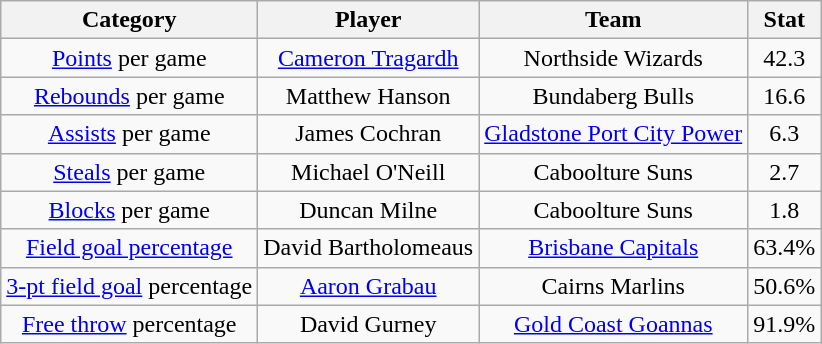<table class="wikitable" style="text-align:center">
<tr>
<th>Category</th>
<th>Player</th>
<th>Team</th>
<th>Stat</th>
</tr>
<tr>
<td><a href='#'>Points</a> per game</td>
<td><a href='#'>Cameron Tragardh</a></td>
<td>Northside Wizards</td>
<td>42.3</td>
</tr>
<tr>
<td><a href='#'>Rebounds</a> per game</td>
<td>Matthew Hanson</td>
<td>Bundaberg Bulls</td>
<td>16.6</td>
</tr>
<tr>
<td><a href='#'>Assists</a> per game</td>
<td>James Cochran</td>
<td><a href='#'>Gladstone Port City Power</a></td>
<td>6.3</td>
</tr>
<tr>
<td><a href='#'>Steals</a> per game</td>
<td>Michael O'Neill</td>
<td>Caboolture Suns</td>
<td>2.7</td>
</tr>
<tr>
<td><a href='#'>Blocks</a> per game</td>
<td>Duncan Milne</td>
<td>Caboolture Suns</td>
<td>1.8</td>
</tr>
<tr>
<td><a href='#'>Field goal percentage</a></td>
<td>David Bartholomeaus</td>
<td><a href='#'>Brisbane Capitals</a></td>
<td>63.4%</td>
</tr>
<tr>
<td><a href='#'>3-pt field goal</a> percentage</td>
<td><a href='#'>Aaron Grabau</a></td>
<td>Cairns Marlins</td>
<td>50.6%</td>
</tr>
<tr>
<td><a href='#'>Free throw</a> percentage</td>
<td>David Gurney</td>
<td><a href='#'>Gold Coast Goannas</a></td>
<td>91.9%</td>
</tr>
</table>
